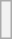<table class="wikitable">
<tr>
<th><br></th>
</tr>
</table>
